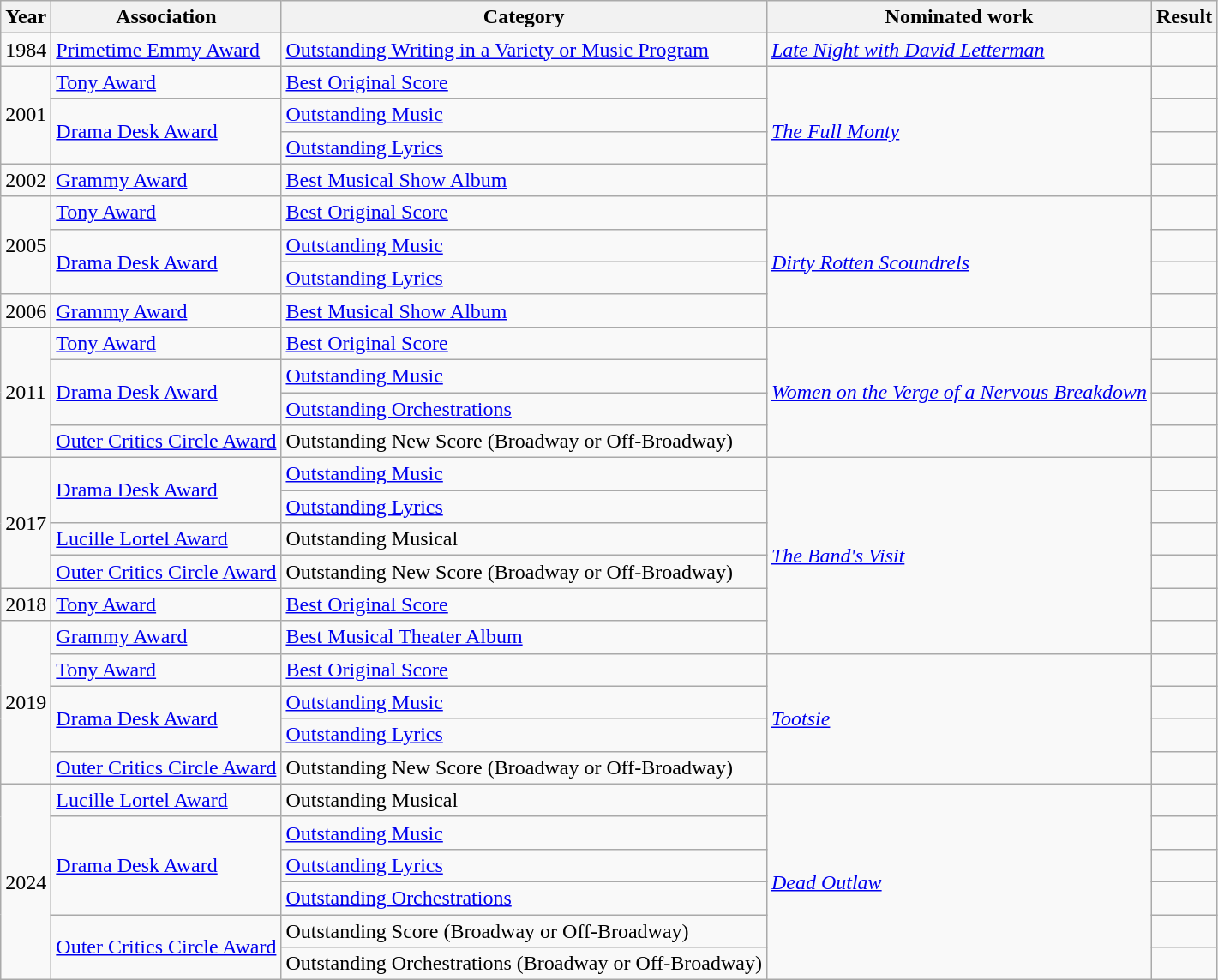<table class="wikitable sortable">
<tr>
<th>Year</th>
<th>Association</th>
<th>Category</th>
<th>Nominated work</th>
<th>Result</th>
</tr>
<tr>
<td>1984</td>
<td><a href='#'>Primetime Emmy Award</a></td>
<td><a href='#'>Outstanding Writing in a Variety or Music Program</a></td>
<td><em><a href='#'>Late Night with David Letterman</a></em></td>
<td></td>
</tr>
<tr>
<td rowspan="3">2001</td>
<td><a href='#'>Tony Award</a></td>
<td><a href='#'>Best Original Score</a></td>
<td rowspan="4"><em><a href='#'>The Full Monty</a></em></td>
<td></td>
</tr>
<tr>
<td rowspan="2"><a href='#'>Drama Desk Award</a></td>
<td><a href='#'>Outstanding Music</a></td>
<td></td>
</tr>
<tr>
<td><a href='#'>Outstanding Lyrics</a></td>
<td></td>
</tr>
<tr>
<td>2002</td>
<td><a href='#'>Grammy Award</a></td>
<td><a href='#'>Best Musical Show Album</a></td>
<td></td>
</tr>
<tr>
<td rowspan="3">2005</td>
<td><a href='#'>Tony Award</a></td>
<td><a href='#'>Best Original Score</a></td>
<td rowspan="4"><em><a href='#'>Dirty Rotten Scoundrels</a></em></td>
<td></td>
</tr>
<tr>
<td rowspan="2"><a href='#'>Drama Desk Award</a></td>
<td><a href='#'>Outstanding Music</a></td>
<td></td>
</tr>
<tr>
<td><a href='#'>Outstanding Lyrics</a></td>
<td></td>
</tr>
<tr>
<td>2006</td>
<td><a href='#'>Grammy Award</a></td>
<td><a href='#'>Best Musical Show Album</a></td>
<td></td>
</tr>
<tr>
<td rowspan="4">2011</td>
<td><a href='#'>Tony Award</a></td>
<td><a href='#'>Best Original Score</a></td>
<td rowspan="4"><em><a href='#'>Women on the Verge of a Nervous Breakdown</a></em></td>
<td></td>
</tr>
<tr>
<td rowspan="2"><a href='#'>Drama Desk Award</a></td>
<td><a href='#'>Outstanding Music</a></td>
<td></td>
</tr>
<tr>
<td><a href='#'>Outstanding Orchestrations</a></td>
<td></td>
</tr>
<tr>
<td><a href='#'>Outer Critics Circle Award</a></td>
<td>Outstanding New Score (Broadway or Off-Broadway)</td>
<td></td>
</tr>
<tr>
<td rowspan="4">2017</td>
<td rowspan="2"><a href='#'>Drama Desk Award</a></td>
<td><a href='#'>Outstanding Music</a></td>
<td rowspan="6"><em><a href='#'>The Band's Visit</a></em></td>
<td></td>
</tr>
<tr>
<td><a href='#'>Outstanding Lyrics</a></td>
<td></td>
</tr>
<tr>
<td><a href='#'>Lucille Lortel Award</a></td>
<td>Outstanding Musical</td>
<td></td>
</tr>
<tr>
<td><a href='#'>Outer Critics Circle Award</a></td>
<td>Outstanding New Score (Broadway or Off-Broadway)</td>
<td></td>
</tr>
<tr>
<td>2018</td>
<td><a href='#'>Tony Award</a></td>
<td><a href='#'>Best Original Score</a></td>
<td></td>
</tr>
<tr>
<td rowspan="5">2019</td>
<td><a href='#'>Grammy Award</a></td>
<td><a href='#'>Best Musical Theater Album</a></td>
<td></td>
</tr>
<tr>
<td><a href='#'>Tony Award</a></td>
<td><a href='#'>Best Original Score</a></td>
<td rowspan="4"><a href='#'><em>Tootsie</em></a></td>
<td></td>
</tr>
<tr>
<td rowspan="2"><a href='#'>Drama Desk Award</a></td>
<td><a href='#'>Outstanding Music</a></td>
<td></td>
</tr>
<tr>
<td><a href='#'>Outstanding Lyrics</a></td>
<td></td>
</tr>
<tr>
<td><a href='#'>Outer Critics Circle Award</a></td>
<td>Outstanding New Score (Broadway or Off-Broadway)</td>
<td></td>
</tr>
<tr>
<td rowspan="6">2024</td>
<td><a href='#'>Lucille Lortel Award</a></td>
<td>Outstanding Musical</td>
<td rowspan="6"><em><a href='#'>Dead Outlaw</a></em></td>
<td></td>
</tr>
<tr>
<td rowspan="3"><a href='#'>Drama Desk Award</a></td>
<td><a href='#'>Outstanding Music</a></td>
<td></td>
</tr>
<tr>
<td><a href='#'>Outstanding Lyrics</a></td>
<td></td>
</tr>
<tr>
<td><a href='#'>Outstanding Orchestrations</a></td>
<td></td>
</tr>
<tr>
<td rowspan="2"><a href='#'>Outer Critics Circle Award</a></td>
<td>Outstanding Score (Broadway or Off-Broadway)</td>
<td></td>
</tr>
<tr>
<td>Outstanding Orchestrations (Broadway or Off-Broadway)</td>
<td></td>
</tr>
</table>
